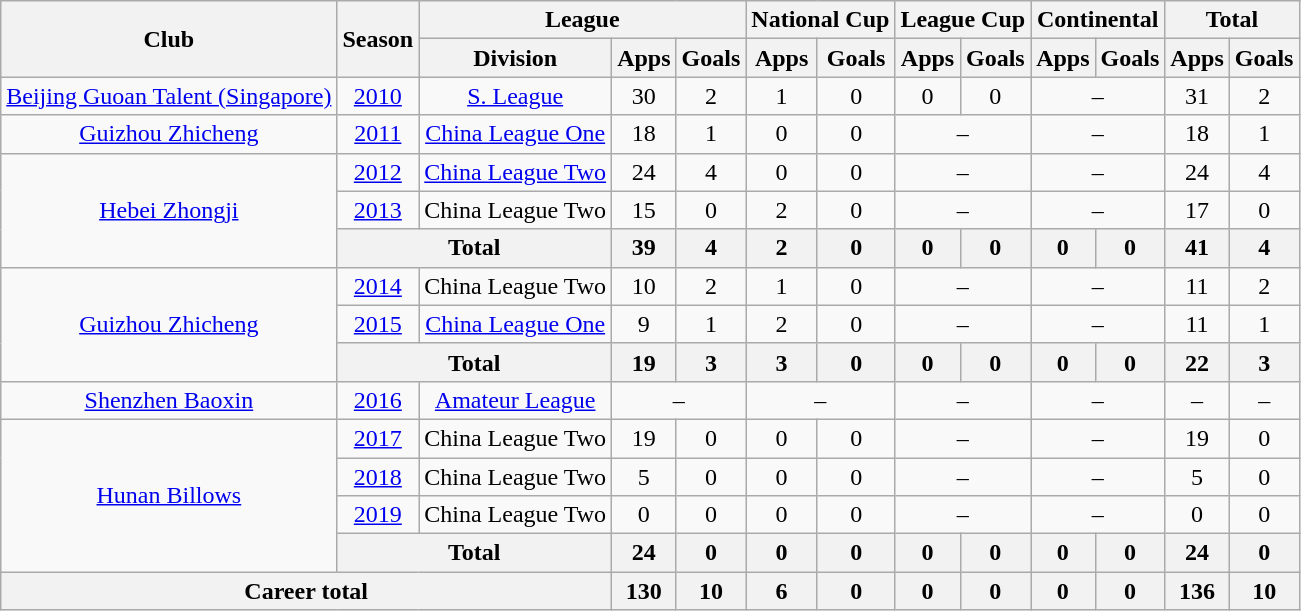<table class="wikitable" style="text-align: center">
<tr>
<th rowspan="2">Club</th>
<th rowspan="2">Season</th>
<th colspan="3">League</th>
<th colspan="2">National Cup</th>
<th colspan="2">League Cup</th>
<th colspan="2">Continental</th>
<th colspan="2">Total</th>
</tr>
<tr>
<th>Division</th>
<th>Apps</th>
<th>Goals</th>
<th>Apps</th>
<th>Goals</th>
<th>Apps</th>
<th>Goals</th>
<th>Apps</th>
<th>Goals</th>
<th>Apps</th>
<th>Goals</th>
</tr>
<tr>
<td><a href='#'>Beijing Guoan Talent (Singapore)</a></td>
<td><a href='#'>2010</a></td>
<td><a href='#'>S. League</a></td>
<td>30</td>
<td>2</td>
<td>1</td>
<td>0</td>
<td>0</td>
<td>0</td>
<td colspan="2">–</td>
<td>31</td>
<td>2</td>
</tr>
<tr>
<td><a href='#'>Guizhou Zhicheng</a></td>
<td><a href='#'>2011</a></td>
<td><a href='#'>China League One</a></td>
<td>18</td>
<td>1</td>
<td>0</td>
<td>0</td>
<td colspan="2">–</td>
<td colspan="2">–</td>
<td>18</td>
<td>1</td>
</tr>
<tr>
<td rowspan=3><a href='#'>Hebei Zhongji</a></td>
<td><a href='#'>2012</a></td>
<td><a href='#'>China League Two</a></td>
<td>24</td>
<td>4</td>
<td>0</td>
<td>0</td>
<td colspan="2">–</td>
<td colspan="2">–</td>
<td>24</td>
<td>4</td>
</tr>
<tr>
<td><a href='#'>2013</a></td>
<td>China League Two</td>
<td>15</td>
<td>0</td>
<td>2</td>
<td>0</td>
<td colspan="2">–</td>
<td colspan="2">–</td>
<td>17</td>
<td>0</td>
</tr>
<tr>
<th colspan="2"><strong>Total</strong></th>
<th>39</th>
<th>4</th>
<th>2</th>
<th>0</th>
<th>0</th>
<th>0</th>
<th>0</th>
<th>0</th>
<th>41</th>
<th>4</th>
</tr>
<tr>
<td rowspan=3><a href='#'>Guizhou Zhicheng</a></td>
<td><a href='#'>2014</a></td>
<td>China League Two</td>
<td>10</td>
<td>2</td>
<td>1</td>
<td>0</td>
<td colspan="2">–</td>
<td colspan="2">–</td>
<td>11</td>
<td>2</td>
</tr>
<tr>
<td><a href='#'>2015</a></td>
<td><a href='#'>China League One</a></td>
<td>9</td>
<td>1</td>
<td>2</td>
<td>0</td>
<td colspan="2">–</td>
<td colspan="2">–</td>
<td>11</td>
<td>1</td>
</tr>
<tr>
<th colspan="2"><strong>Total</strong></th>
<th>19</th>
<th>3</th>
<th>3</th>
<th>0</th>
<th>0</th>
<th>0</th>
<th>0</th>
<th>0</th>
<th>22</th>
<th>3</th>
</tr>
<tr>
<td><a href='#'>Shenzhen Baoxin</a></td>
<td><a href='#'>2016</a></td>
<td><a href='#'>Amateur League</a></td>
<td colspan="2">–</td>
<td colspan="2">–</td>
<td colspan="2">–</td>
<td colspan="2">–</td>
<td>–</td>
<td>–</td>
</tr>
<tr>
<td rowspan=4><a href='#'>Hunan Billows</a></td>
<td><a href='#'>2017</a></td>
<td>China League Two</td>
<td>19</td>
<td>0</td>
<td>0</td>
<td>0</td>
<td colspan="2">–</td>
<td colspan="2">–</td>
<td>19</td>
<td>0</td>
</tr>
<tr>
<td><a href='#'>2018</a></td>
<td>China League Two</td>
<td>5</td>
<td>0</td>
<td>0</td>
<td>0</td>
<td colspan="2">–</td>
<td colspan="2">–</td>
<td>5</td>
<td>0</td>
</tr>
<tr>
<td><a href='#'>2019</a></td>
<td>China League Two</td>
<td>0</td>
<td>0</td>
<td>0</td>
<td>0</td>
<td colspan="2">–</td>
<td colspan="2">–</td>
<td>0</td>
<td>0</td>
</tr>
<tr>
<th colspan="2"><strong>Total</strong></th>
<th>24</th>
<th>0</th>
<th>0</th>
<th>0</th>
<th>0</th>
<th>0</th>
<th>0</th>
<th>0</th>
<th>24</th>
<th>0</th>
</tr>
<tr>
<th colspan=3>Career total</th>
<th>130</th>
<th>10</th>
<th>6</th>
<th>0</th>
<th>0</th>
<th>0</th>
<th>0</th>
<th>0</th>
<th>136</th>
<th>10</th>
</tr>
</table>
